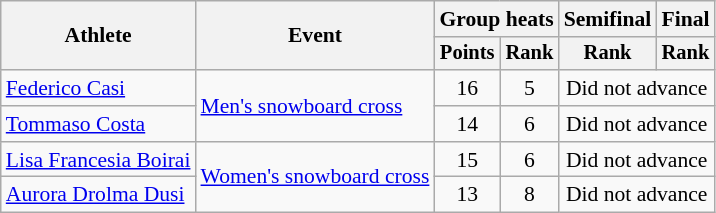<table class="wikitable" style="font-size:90%">
<tr>
<th rowspan=2>Athlete</th>
<th rowspan=2>Event</th>
<th colspan=2>Group heats</th>
<th>Semifinal</th>
<th>Final</th>
</tr>
<tr style="font-size:95%">
<th>Points</th>
<th>Rank</th>
<th>Rank</th>
<th>Rank</th>
</tr>
<tr align=center>
<td align=left><a href='#'>Federico Casi</a></td>
<td align=left rowspan=2><a href='#'>Men's snowboard cross</a></td>
<td>16</td>
<td>5</td>
<td colspan=2>Did not advance</td>
</tr>
<tr align=center>
<td align=left><a href='#'>Tommaso Costa</a></td>
<td>14</td>
<td>6</td>
<td colspan=2>Did not advance</td>
</tr>
<tr align=center>
<td align=left><a href='#'>Lisa Francesia Boirai</a></td>
<td align=left rowspan=2><a href='#'>Women's snowboard cross</a></td>
<td>15</td>
<td>6</td>
<td colspan=2>Did not advance</td>
</tr>
<tr align=center>
<td align=left><a href='#'>Aurora Drolma Dusi</a></td>
<td>13</td>
<td>8</td>
<td colspan=2>Did not advance</td>
</tr>
</table>
